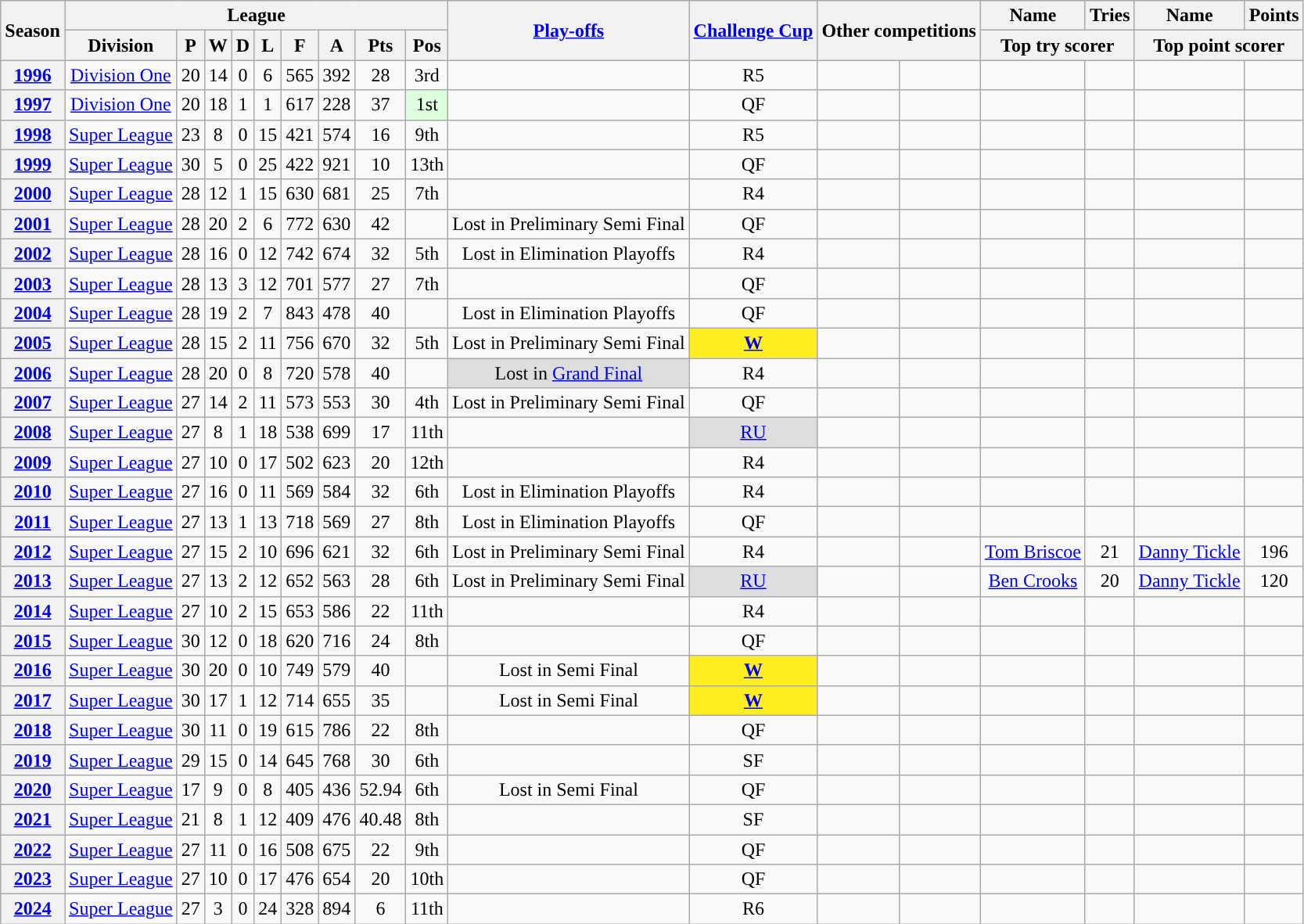<table class="wikitable" style="text-align: center">
<tr>
<th rowspan="2" scope="col">Season</th>
<th colspan="9" scope="col">League</th>
<th rowspan="2" scope="col"><a href='#'>Play-offs</a></th>
<th rowspan="2" scope="col"><a href='#'>Challenge Cup</a></th>
<th colspan="2" rowspan="2" scope="col">Other competitions</th>
<th scope="col">Name</th>
<th scope="col">Tries</th>
<th scope="col">Name</th>
<th scope="col">Points</th>
</tr>
<tr>
<th scope="col">Division</th>
<th scope="col">P</th>
<th scope="col">W</th>
<th scope="col">D</th>
<th scope="col">L</th>
<th scope="col">F</th>
<th scope="col">A</th>
<th scope="col">Pts</th>
<th scope="col">Pos</th>
<th colspan="2" scope="col">Top try scorer</th>
<th colspan="2" scope="col">Top point scorer</th>
</tr>
<tr>
<th scope="row"><a href='#'>1996</a></th>
<td><a href='#'>Division One</a></td>
<td>20</td>
<td>14</td>
<td>0</td>
<td>6</td>
<td>565</td>
<td>392</td>
<td>28</td>
<td>3rd</td>
<td></td>
<td>R5</td>
<td></td>
<td></td>
<td></td>
<td></td>
<td></td>
<td></td>
</tr>
<tr>
<th scope="row"><a href='#'>1997</a></th>
<td><a href='#'>Division One</a></td>
<td>20</td>
<td>18</td>
<td>1</td>
<td>1</td>
<td>617</td>
<td>228</td>
<td>37</td>
<td style="background:#ddffdd;">1st</td>
<td></td>
<td>QF</td>
<td></td>
<td></td>
<td></td>
<td></td>
<td></td>
<td></td>
</tr>
<tr>
<th scope="row"><a href='#'>1998</a></th>
<td><a href='#'>Super League</a></td>
<td>23</td>
<td>8</td>
<td>0</td>
<td>15</td>
<td>421</td>
<td>574</td>
<td>16</td>
<td>9th</td>
<td></td>
<td>R5</td>
<td></td>
<td></td>
<td></td>
<td></td>
<td></td>
<td></td>
</tr>
<tr>
<th scope="row"><a href='#'>1999</a></th>
<td><a href='#'>Super League</a></td>
<td>30</td>
<td>5</td>
<td>0</td>
<td>25</td>
<td>422</td>
<td>921</td>
<td>10</td>
<td>13th</td>
<td></td>
<td>QF</td>
<td></td>
<td></td>
<td></td>
<td></td>
<td></td>
<td></td>
</tr>
<tr>
<th scope="row"><a href='#'>2000</a></th>
<td><a href='#'>Super League</a></td>
<td>28</td>
<td>12</td>
<td>1</td>
<td>15</td>
<td>630</td>
<td>681</td>
<td>25</td>
<td>7th</td>
<td></td>
<td>R4</td>
<td></td>
<td></td>
<td></td>
<td></td>
<td></td>
<td></td>
</tr>
<tr>
<th scope="row"><a href='#'>2001</a></th>
<td><a href='#'>Super League</a></td>
<td>28</td>
<td>20</td>
<td>2</td>
<td>6</td>
<td>772</td>
<td>630</td>
<td>42</td>
<td></td>
<td>Lost in Preliminary Semi Final</td>
<td>QF</td>
<td></td>
<td></td>
<td></td>
<td></td>
<td></td>
<td></td>
</tr>
<tr>
<th scope="row"><a href='#'>2002</a></th>
<td><a href='#'>Super League</a></td>
<td>28</td>
<td>16</td>
<td>0</td>
<td>12</td>
<td>742</td>
<td>674</td>
<td>32</td>
<td>5th</td>
<td>Lost in Elimination Playoffs</td>
<td>R4</td>
<td></td>
<td></td>
<td></td>
<td></td>
<td></td>
<td></td>
</tr>
<tr>
<th scope="row"><a href='#'>2003</a></th>
<td><a href='#'>Super League</a></td>
<td>28</td>
<td>13</td>
<td>3</td>
<td>12</td>
<td>701</td>
<td>577</td>
<td>27</td>
<td>7th</td>
<td></td>
<td>QF</td>
<td></td>
<td></td>
<td></td>
<td></td>
<td></td>
<td></td>
</tr>
<tr>
<th scope="row"><a href='#'>2004</a></th>
<td><a href='#'>Super League</a></td>
<td>28</td>
<td>19</td>
<td>2</td>
<td>7</td>
<td>843</td>
<td>478</td>
<td>40</td>
<td></td>
<td>Lost in Elimination Playoffs</td>
<td>QF</td>
<td></td>
<td></td>
<td></td>
<td></td>
<td></td>
<td></td>
</tr>
<tr>
<th scope="row"><a href='#'>2005</a></th>
<td><a href='#'>Super League</a></td>
<td>28</td>
<td>15</td>
<td>2</td>
<td>11</td>
<td>756</td>
<td>670</td>
<td>32</td>
<td>5th</td>
<td>Lost in Preliminary Semi Final</td>
<td style="background-color:#FE2"><strong><a href='#'>W</a></strong></td>
<td></td>
<td></td>
<td></td>
<td></td>
<td></td>
<td></td>
</tr>
<tr>
<th scope="row"><a href='#'>2006</a></th>
<td><a href='#'>Super League</a></td>
<td>28</td>
<td>20</td>
<td>0</td>
<td>8</td>
<td>720</td>
<td>578</td>
<td>40</td>
<td></td>
<td style="background-color:#DDD">Lost in <a href='#'>Grand Final</a></td>
<td>R4</td>
<td></td>
<td></td>
<td></td>
<td></td>
<td></td>
<td></td>
</tr>
<tr>
<th scope="row"><a href='#'>2007</a></th>
<td><a href='#'>Super League</a></td>
<td>27</td>
<td>14</td>
<td>2</td>
<td>11</td>
<td>573</td>
<td>553</td>
<td>30</td>
<td>4th</td>
<td>Lost in Preliminary Semi Final</td>
<td>QF</td>
<td></td>
<td></td>
<td></td>
<td></td>
<td></td>
<td></td>
</tr>
<tr>
<th scope="row"><a href='#'>2008</a></th>
<td><a href='#'>Super League</a></td>
<td>27</td>
<td>8</td>
<td>1</td>
<td>18</td>
<td>538</td>
<td>699</td>
<td>17</td>
<td>11th</td>
<td></td>
<td style="background-color:#DDD"><a href='#'>RU</a></td>
<td></td>
<td></td>
<td></td>
<td></td>
<td></td>
<td></td>
</tr>
<tr>
<th scope="row"><a href='#'>2009</a></th>
<td><a href='#'>Super League</a></td>
<td>27</td>
<td>10</td>
<td>0</td>
<td>17</td>
<td>502</td>
<td>623</td>
<td>20</td>
<td>12th</td>
<td></td>
<td>R4</td>
<td></td>
<td></td>
<td></td>
<td></td>
<td></td>
<td></td>
</tr>
<tr>
<th scope="row"><a href='#'>2010</a></th>
<td><a href='#'>Super League</a></td>
<td>27</td>
<td>16</td>
<td>0</td>
<td>11</td>
<td>569</td>
<td>584</td>
<td>32</td>
<td>6th</td>
<td>Lost in Elimination Playoffs</td>
<td>R4</td>
<td></td>
<td></td>
<td></td>
<td></td>
<td></td>
<td></td>
</tr>
<tr>
<th scope="row"><a href='#'>2011</a></th>
<td><a href='#'>Super League</a></td>
<td>27</td>
<td>13</td>
<td>1</td>
<td>13</td>
<td>718</td>
<td>569</td>
<td>27</td>
<td>8th</td>
<td>Lost in Elimination Playoffs</td>
<td>QF</td>
<td></td>
<td></td>
<td></td>
<td></td>
<td></td>
<td></td>
</tr>
<tr>
<th scope="row"><a href='#'>2012</a></th>
<td><a href='#'>Super League</a></td>
<td>27</td>
<td>15</td>
<td>2</td>
<td>10</td>
<td>696</td>
<td>621</td>
<td>32</td>
<td>6th</td>
<td>Lost in Preliminary Semi Final</td>
<td>R4</td>
<td></td>
<td></td>
<td><a href='#'>Tom Briscoe</a></td>
<td>21</td>
<td><a href='#'>Danny Tickle</a></td>
<td>196</td>
</tr>
<tr>
<th scope="row"><a href='#'>2013</a></th>
<td><a href='#'>Super League</a></td>
<td>27</td>
<td>13</td>
<td>2</td>
<td>12</td>
<td>652</td>
<td>563</td>
<td>28</td>
<td>6th</td>
<td>Lost in Preliminary Semi Final</td>
<td style="background-color:#DDD"><a href='#'>RU</a></td>
<td></td>
<td></td>
<td><a href='#'>Ben Crooks</a></td>
<td>20</td>
<td><a href='#'>Danny Tickle</a></td>
<td>120</td>
</tr>
<tr>
<th scope="row"><a href='#'>2014</a></th>
<td><a href='#'>Super League</a></td>
<td>27</td>
<td>10</td>
<td>2</td>
<td>15</td>
<td>653</td>
<td>586</td>
<td>22</td>
<td>11th</td>
<td></td>
<td>R4</td>
<td></td>
<td></td>
<td></td>
<td></td>
<td></td>
<td></td>
</tr>
<tr>
<th scope="row"><a href='#'>2015</a></th>
<td><a href='#'>Super League</a></td>
<td>30</td>
<td>12</td>
<td>0</td>
<td>18</td>
<td>620</td>
<td>716</td>
<td>24</td>
<td>8th</td>
<td></td>
<td>QF</td>
<td></td>
<td></td>
<td></td>
<td></td>
<td></td>
<td></td>
</tr>
<tr>
<th scope="row"><a href='#'>2016</a></th>
<td><a href='#'>Super League</a></td>
<td>30</td>
<td>20</td>
<td>0</td>
<td>10</td>
<td>749</td>
<td>579</td>
<td>40</td>
<td></td>
<td>Lost in Semi Final</td>
<td style="background-color:#FE2"><strong><a href='#'>W</a></strong></td>
<td></td>
<td></td>
<td></td>
<td></td>
<td></td>
<td></td>
</tr>
<tr>
<th scope="row"><a href='#'>2017</a></th>
<td><a href='#'>Super League</a></td>
<td>30</td>
<td>17</td>
<td>1</td>
<td>12</td>
<td>714</td>
<td>655</td>
<td>35</td>
<td></td>
<td>Lost in Semi Final</td>
<td style="background-color:#FE2"><strong><a href='#'>W</a></strong></td>
<td></td>
<td></td>
<td></td>
<td></td>
<td></td>
<td></td>
</tr>
<tr>
<th scope="row"><a href='#'>2018</a></th>
<td><a href='#'>Super League</a></td>
<td>30</td>
<td>11</td>
<td>0</td>
<td>19</td>
<td>615</td>
<td>786</td>
<td>22</td>
<td>8th</td>
<td></td>
<td>QF</td>
<td></td>
<td></td>
<td></td>
<td></td>
<td></td>
<td></td>
</tr>
<tr>
<th scope="row"><a href='#'>2019</a></th>
<td><a href='#'>Super League</a></td>
<td>29</td>
<td>15</td>
<td>0</td>
<td>14</td>
<td>645</td>
<td>768</td>
<td>30</td>
<td>6th</td>
<td></td>
<td>SF</td>
<td></td>
<td></td>
<td></td>
<td></td>
<td></td>
<td></td>
</tr>
<tr>
<th scope="row"><a href='#'>2020</a></th>
<td><a href='#'>Super League</a></td>
<td>17</td>
<td>9</td>
<td>0</td>
<td>8</td>
<td>405</td>
<td>436</td>
<td>52.94</td>
<td>6th</td>
<td>Lost in Semi Final</td>
<td>QF</td>
<td></td>
<td></td>
<td></td>
<td></td>
<td></td>
<td></td>
</tr>
<tr>
<th scope="row"><a href='#'>2021</a></th>
<td><a href='#'>Super League</a></td>
<td>21</td>
<td>8</td>
<td>1</td>
<td>12</td>
<td>409</td>
<td>476</td>
<td>40.48</td>
<td>8th</td>
<td></td>
<td>SF</td>
<td></td>
<td></td>
<td></td>
<td></td>
<td></td>
<td></td>
</tr>
<tr>
<th scope="row"><a href='#'>2022</a></th>
<td><a href='#'>Super League</a></td>
<td>27</td>
<td>11</td>
<td>0</td>
<td>16</td>
<td>508</td>
<td>675</td>
<td>22</td>
<td>9th</td>
<td></td>
<td>QF</td>
<td></td>
<td></td>
<td></td>
<td></td>
<td></td>
<td></td>
</tr>
<tr>
<th scope="row"><a href='#'>2023</a></th>
<td><a href='#'>Super League</a></td>
<td>27</td>
<td>10</td>
<td>0</td>
<td>17</td>
<td>476</td>
<td>654</td>
<td>20</td>
<td>10th</td>
<td></td>
<td>QF</td>
<td></td>
<td></td>
<td></td>
<td></td>
<td></td>
<td></td>
</tr>
<tr>
<th scope="row"><a href='#'>2024</a></th>
<td><a href='#'>Super League</a></td>
<td>27</td>
<td>3</td>
<td>0</td>
<td>24</td>
<td>328</td>
<td>894</td>
<td>6</td>
<td>11th</td>
<td></td>
<td>R6</td>
<td></td>
<td></td>
<td></td>
<td></td>
<td></td>
<td></td>
</tr>
</table>
